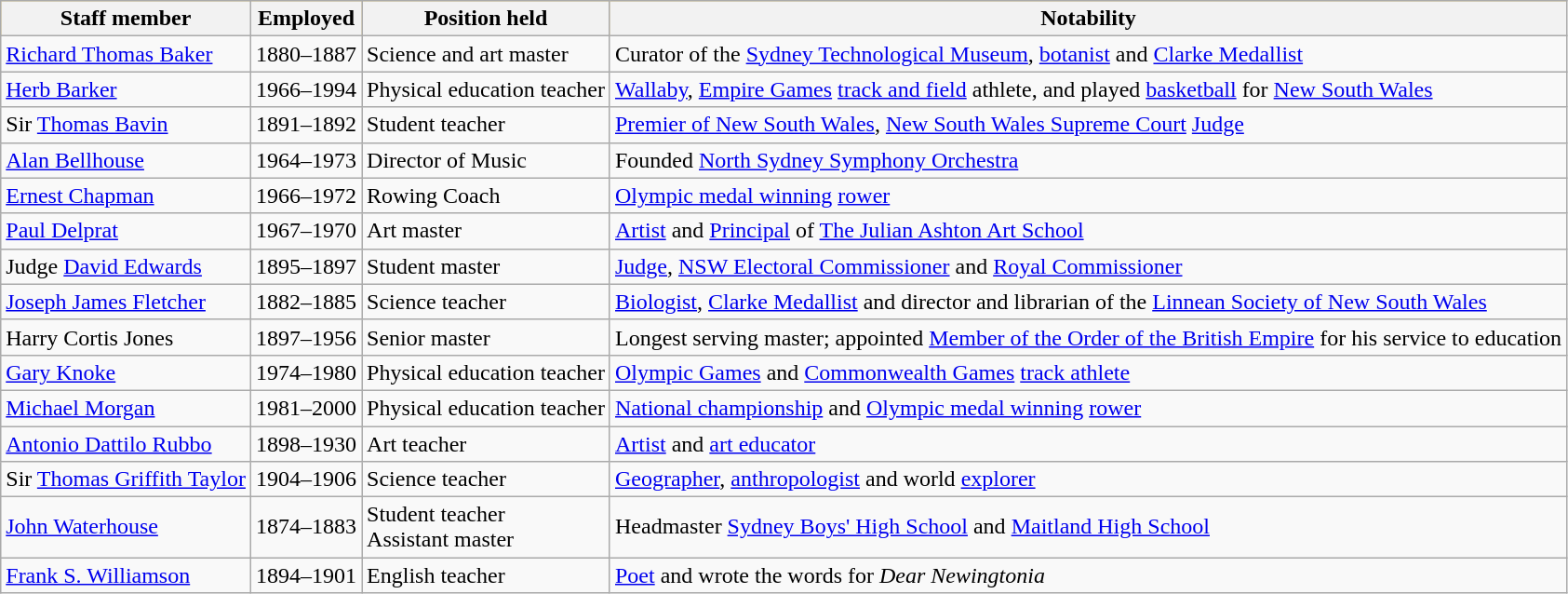<table class="wikitable">
<tr style="background:#fc3;">
<th>Staff member</th>
<th>Employed</th>
<th>Position held</th>
<th>Notability</th>
</tr>
<tr>
<td><a href='#'>Richard Thomas Baker</a></td>
<td>1880–1887</td>
<td>Science and art master</td>
<td>Curator of the <a href='#'>Sydney Technological Museum</a>, <a href='#'>botanist</a> and <a href='#'>Clarke Medallist</a></td>
</tr>
<tr>
<td><a href='#'>Herb Barker</a></td>
<td>1966–1994</td>
<td>Physical education teacher</td>
<td><a href='#'>Wallaby</a>, <a href='#'>Empire Games</a> <a href='#'>track and field</a> athlete, and played <a href='#'>basketball</a> for <a href='#'>New South Wales</a></td>
</tr>
<tr>
<td>Sir <a href='#'>Thomas Bavin</a>  </td>
<td>1891–1892</td>
<td>Student teacher</td>
<td><a href='#'>Premier of New South Wales</a>, <a href='#'>New South Wales Supreme Court</a> <a href='#'>Judge</a></td>
</tr>
<tr>
<td><a href='#'>Alan Bellhouse</a> </td>
<td>1964–1973</td>
<td>Director of Music</td>
<td>Founded <a href='#'>North Sydney Symphony Orchestra</a></td>
</tr>
<tr>
<td><a href='#'>Ernest Chapman</a> </td>
<td>1966–1972</td>
<td>Rowing Coach</td>
<td><a href='#'>Olympic medal winning</a> <a href='#'>rower</a></td>
</tr>
<tr>
<td><a href='#'>Paul Delprat</a></td>
<td>1967–1970</td>
<td>Art master</td>
<td><a href='#'>Artist</a> and <a href='#'>Principal</a> of <a href='#'>The Julian Ashton Art School</a></td>
</tr>
<tr>
<td>Judge <a href='#'>David Edwards</a></td>
<td>1895–1897</td>
<td>Student master</td>
<td><a href='#'>Judge</a>, <a href='#'>NSW Electoral Commissioner</a> and <a href='#'>Royal Commissioner</a></td>
</tr>
<tr>
<td><a href='#'>Joseph James Fletcher</a></td>
<td>1882–1885</td>
<td>Science teacher</td>
<td><a href='#'>Biologist</a>, <a href='#'>Clarke Medallist</a> and director and librarian of the <a href='#'>Linnean Society of New South Wales</a></td>
</tr>
<tr>
<td>Harry Cortis Jones </td>
<td>1897–1956</td>
<td>Senior master</td>
<td>Longest serving master; appointed <a href='#'>Member of the Order of the British Empire</a> for his service to education</td>
</tr>
<tr>
<td><a href='#'>Gary Knoke</a></td>
<td>1974–1980</td>
<td>Physical education teacher</td>
<td><a href='#'>Olympic Games</a> and <a href='#'>Commonwealth Games</a> <a href='#'>track athlete</a></td>
</tr>
<tr>
<td><a href='#'>Michael Morgan</a> </td>
<td>1981–2000</td>
<td>Physical education teacher</td>
<td><a href='#'>National championship</a> and <a href='#'>Olympic medal winning</a> <a href='#'>rower</a></td>
</tr>
<tr>
<td><a href='#'>Antonio Dattilo Rubbo</a></td>
<td>1898–1930</td>
<td>Art teacher</td>
<td><a href='#'>Artist</a> and <a href='#'>art educator</a></td>
</tr>
<tr>
<td>Sir <a href='#'>Thomas Griffith Taylor</a></td>
<td>1904–1906</td>
<td>Science teacher</td>
<td><a href='#'>Geographer</a>, <a href='#'>anthropologist</a> and world <a href='#'>explorer</a></td>
</tr>
<tr>
<td><a href='#'>John Waterhouse</a></td>
<td>1874–1883</td>
<td>Student teacher<br>Assistant master</td>
<td>Headmaster <a href='#'>Sydney Boys' High School</a> and <a href='#'>Maitland High School</a></td>
</tr>
<tr>
<td><a href='#'>Frank S. Williamson</a></td>
<td>1894–1901</td>
<td>English teacher</td>
<td><a href='#'>Poet</a> and wrote the words for <em>Dear Newingtonia</em></td>
</tr>
</table>
